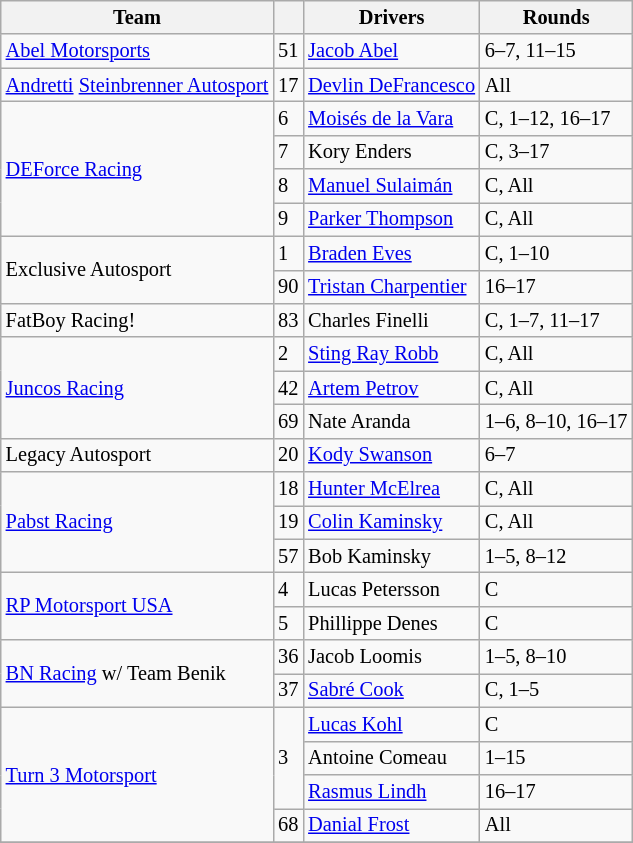<table class="wikitable sortable" style="font-size:85%;">
<tr>
<th>Team</th>
<th></th>
<th>Drivers</th>
<th>Rounds</th>
</tr>
<tr>
<td><a href='#'>Abel Motorsports</a></td>
<td>51</td>
<td> <a href='#'>Jacob Abel</a></td>
<td>6–7, 11–15</td>
</tr>
<tr>
<td><a href='#'>Andretti</a> <a href='#'>Steinbrenner Autosport</a></td>
<td>17</td>
<td> <a href='#'>Devlin DeFrancesco</a></td>
<td>All</td>
</tr>
<tr>
<td rowspan="4"><a href='#'>DEForce Racing</a></td>
<td>6</td>
<td> <a href='#'>Moisés de la Vara</a></td>
<td>C, 1–12, 16–17</td>
</tr>
<tr>
<td>7</td>
<td> Kory Enders</td>
<td>C, 3–17</td>
</tr>
<tr>
<td>8</td>
<td> <a href='#'>Manuel Sulaimán</a></td>
<td>C, All</td>
</tr>
<tr>
<td>9</td>
<td> <a href='#'>Parker Thompson</a></td>
<td>C, All</td>
</tr>
<tr>
<td rowspan="2">Exclusive Autosport</td>
<td>1</td>
<td> <a href='#'>Braden Eves</a></td>
<td>C, 1–10</td>
</tr>
<tr>
<td>90</td>
<td> <a href='#'>Tristan Charpentier</a></td>
<td>16–17</td>
</tr>
<tr>
<td>FatBoy Racing!</td>
<td>83</td>
<td> Charles Finelli</td>
<td>C, 1–7, 11–17</td>
</tr>
<tr>
<td rowspan="3"><a href='#'>Juncos Racing</a></td>
<td>2</td>
<td> <a href='#'>Sting Ray Robb</a></td>
<td>C, All</td>
</tr>
<tr>
<td>42</td>
<td> <a href='#'>Artem Petrov</a></td>
<td>C, All</td>
</tr>
<tr>
<td>69</td>
<td> Nate Aranda</td>
<td>1–6, 8–10, 16–17</td>
</tr>
<tr>
<td>Legacy Autosport</td>
<td>20</td>
<td> <a href='#'>Kody Swanson</a></td>
<td>6–7</td>
</tr>
<tr>
<td rowspan="3"><a href='#'>Pabst Racing</a></td>
<td>18</td>
<td> <a href='#'>Hunter McElrea</a></td>
<td>C, All</td>
</tr>
<tr>
<td>19</td>
<td> <a href='#'>Colin Kaminsky</a></td>
<td>C, All</td>
</tr>
<tr>
<td>57</td>
<td> Bob Kaminsky</td>
<td>1–5, 8–12</td>
</tr>
<tr>
<td rowspan="2"><a href='#'>RP Motorsport USA</a></td>
<td>4</td>
<td> Lucas Petersson</td>
<td>C</td>
</tr>
<tr>
<td>5</td>
<td> Phillippe Denes</td>
<td>C</td>
</tr>
<tr>
<td rowspan="2"><a href='#'>BN Racing</a> w/ Team Benik</td>
<td>36</td>
<td> Jacob Loomis</td>
<td>1–5, 8–10</td>
</tr>
<tr>
<td>37</td>
<td> <a href='#'>Sabré Cook</a></td>
<td>C, 1–5</td>
</tr>
<tr>
<td rowspan="4"><a href='#'>Turn 3 Motorsport</a></td>
<td rowspan="3">3</td>
<td> <a href='#'>Lucas Kohl</a></td>
<td>C</td>
</tr>
<tr>
<td> Antoine Comeau</td>
<td>1–15</td>
</tr>
<tr>
<td> <a href='#'>Rasmus Lindh</a></td>
<td>16–17</td>
</tr>
<tr>
<td>68</td>
<td> <a href='#'>Danial Frost</a></td>
<td>All</td>
</tr>
<tr>
</tr>
</table>
